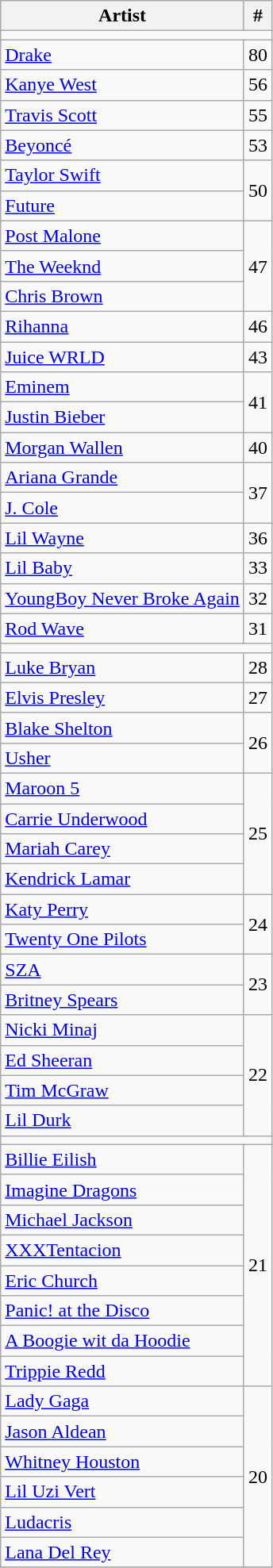<table class="wikitable sortable">
<tr>
<th>Artist</th>
<th>#</th>
</tr>
<tr>
<td colspan="2"></td>
</tr>
<tr>
<td><a href='#'>Drake</a></td>
<td>80</td>
</tr>
<tr>
<td><a href='#'>Kanye West</a></td>
<td>56</td>
</tr>
<tr>
<td><a href='#'>Travis Scott</a></td>
<td>55</td>
</tr>
<tr>
<td><a href='#'>Beyoncé</a></td>
<td>53</td>
</tr>
<tr>
<td><a href='#'>Taylor Swift</a></td>
<td rowspan="2">50</td>
</tr>
<tr>
<td><a href='#'>Future</a></td>
</tr>
<tr>
<td><a href='#'>Post Malone</a></td>
<td rowspan="3">47</td>
</tr>
<tr>
<td><a href='#'>The Weeknd</a></td>
</tr>
<tr>
<td><a href='#'>Chris Brown</a></td>
</tr>
<tr>
<td><a href='#'>Rihanna</a></td>
<td>46</td>
</tr>
<tr>
<td><a href='#'>Juice WRLD</a></td>
<td>43</td>
</tr>
<tr>
<td><a href='#'>Eminem</a></td>
<td rowspan="2">41</td>
</tr>
<tr>
<td><a href='#'>Justin Bieber</a></td>
</tr>
<tr>
<td><a href='#'>Morgan Wallen</a></td>
<td>40</td>
</tr>
<tr>
<td><a href='#'>Ariana Grande</a></td>
<td rowspan="2">37</td>
</tr>
<tr>
<td><a href='#'>J. Cole</a></td>
</tr>
<tr>
<td><a href='#'>Lil Wayne</a></td>
<td>36</td>
</tr>
<tr>
<td><a href='#'>Lil Baby</a></td>
<td>33</td>
</tr>
<tr>
<td><a href='#'>YoungBoy Never Broke Again</a></td>
<td>32</td>
</tr>
<tr>
<td><a href='#'>Rod Wave</a></td>
<td>31</td>
</tr>
<tr>
<td colspan="2"></td>
</tr>
<tr>
<td><a href='#'>Luke Bryan</a></td>
<td>28</td>
</tr>
<tr>
<td><a href='#'>Elvis Presley</a></td>
<td>27</td>
</tr>
<tr>
<td><a href='#'>Blake Shelton</a></td>
<td rowspan="2">26</td>
</tr>
<tr>
<td><a href='#'>Usher</a></td>
</tr>
<tr>
<td><a href='#'>Maroon 5</a></td>
<td rowspan="4">25</td>
</tr>
<tr>
<td><a href='#'>Carrie Underwood</a></td>
</tr>
<tr>
<td><a href='#'>Mariah Carey</a></td>
</tr>
<tr>
<td><a href='#'>Kendrick Lamar</a></td>
</tr>
<tr>
<td><a href='#'>Katy Perry</a></td>
<td rowspan="2">24</td>
</tr>
<tr>
<td><a href='#'>Twenty One Pilots</a></td>
</tr>
<tr>
<td><a href='#'>SZA</a></td>
<td rowspan="2">23</td>
</tr>
<tr>
<td><a href='#'>Britney Spears</a></td>
</tr>
<tr>
<td><a href='#'>Nicki Minaj</a></td>
<td rowspan="4">22</td>
</tr>
<tr>
<td><a href='#'>Ed Sheeran</a></td>
</tr>
<tr>
<td><a href='#'>Tim McGraw</a></td>
</tr>
<tr>
<td><a href='#'>Lil Durk</a></td>
</tr>
<tr>
<td colspan="2"></td>
</tr>
<tr>
<td><a href='#'>Billie Eilish</a></td>
<td rowspan="8">21</td>
</tr>
<tr>
<td><a href='#'>Imagine Dragons</a></td>
</tr>
<tr>
<td><a href='#'>Michael Jackson</a></td>
</tr>
<tr>
<td><a href='#'>XXXTentacion</a></td>
</tr>
<tr>
<td><a href='#'>Eric Church</a></td>
</tr>
<tr>
<td><a href='#'>Panic! at the Disco</a></td>
</tr>
<tr>
<td><a href='#'>A Boogie wit da Hoodie</a></td>
</tr>
<tr>
<td><a href='#'>Trippie Redd</a></td>
</tr>
<tr>
<td><a href='#'>Lady Gaga</a></td>
<td rowspan="6">20</td>
</tr>
<tr>
<td><a href='#'>Jason Aldean</a></td>
</tr>
<tr>
<td><a href='#'>Whitney Houston</a></td>
</tr>
<tr>
<td><a href='#'>Lil Uzi Vert</a></td>
</tr>
<tr>
<td><a href='#'>Ludacris</a></td>
</tr>
<tr>
<td><a href='#'>Lana Del Rey</a></td>
</tr>
<tr>
</tr>
</table>
